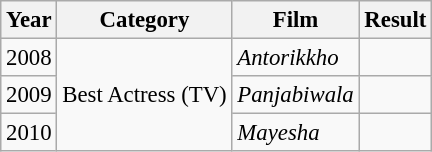<table class="wikitable" style="font-size: 95%;">
<tr>
<th>Year</th>
<th>Category</th>
<th>Film</th>
<th>Result</th>
</tr>
<tr>
<td>2008</td>
<td rowspan="3">Best Actress (TV)</td>
<td><em>Antorikkho</em></td>
<td></td>
</tr>
<tr>
<td>2009</td>
<td><em>Panjabiwala</em></td>
<td></td>
</tr>
<tr>
<td>2010</td>
<td><em>Mayesha</em></td>
<td></td>
</tr>
</table>
